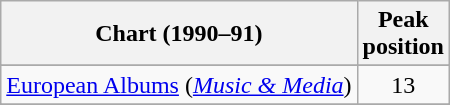<table class="wikitable sortable">
<tr>
<th>Chart (1990–91)</th>
<th>Peak<br>position</th>
</tr>
<tr>
</tr>
<tr>
<td><a href='#'>European Albums</a> (<em><a href='#'>Music & Media</a></em>)</td>
<td align="center">13</td>
</tr>
<tr>
</tr>
<tr>
</tr>
</table>
